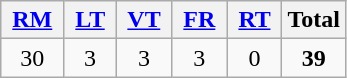<table class="wikitable" border="1">
<tr style="vertical-align:bottom;">
<th> <a href='#'>RM</a> </th>
<th> <a href='#'>LT</a> </th>
<th> <a href='#'>VT</a> </th>
<th> <a href='#'>FR</a> </th>
<th> <a href='#'>RT</a> </th>
<th>Total</th>
</tr>
<tr style="text-align:center;">
<td>30</td>
<td>3</td>
<td>3</td>
<td>3</td>
<td>0</td>
<td><strong>39</strong></td>
</tr>
</table>
